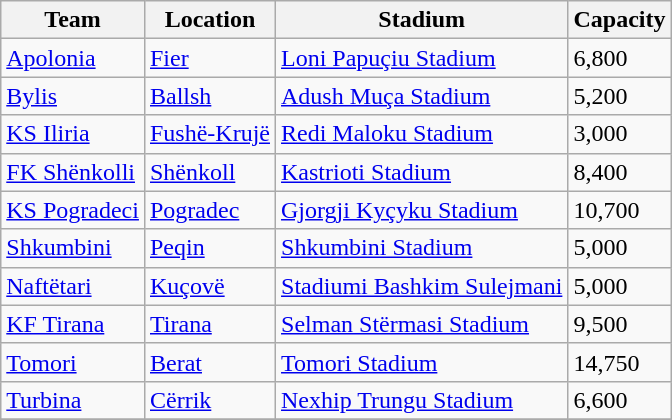<table class="wikitable sortable">
<tr>
<th>Team</th>
<th>Location</th>
<th>Stadium</th>
<th>Capacity</th>
</tr>
<tr>
<td><a href='#'>Apolonia</a></td>
<td><a href='#'>Fier</a></td>
<td><a href='#'>Loni Papuçiu Stadium</a></td>
<td>6,800</td>
</tr>
<tr>
<td><a href='#'>Bylis</a></td>
<td><a href='#'>Ballsh</a></td>
<td><a href='#'>Adush Muça Stadium</a></td>
<td>5,200</td>
</tr>
<tr>
<td><a href='#'>KS Iliria</a></td>
<td><a href='#'>Fushë-Krujë</a></td>
<td><a href='#'>Redi Maloku Stadium</a></td>
<td>3,000</td>
</tr>
<tr>
<td><a href='#'>FK Shënkolli</a></td>
<td><a href='#'>Shënkoll</a></td>
<td><a href='#'>Kastrioti Stadium</a></td>
<td>8,400</td>
</tr>
<tr>
<td><a href='#'>KS Pogradeci</a></td>
<td><a href='#'>Pogradec</a></td>
<td><a href='#'>Gjorgji Kyçyku Stadium</a></td>
<td>10,700</td>
</tr>
<tr>
<td><a href='#'>Shkumbini</a></td>
<td><a href='#'>Peqin</a></td>
<td><a href='#'>Shkumbini Stadium</a></td>
<td>5,000</td>
</tr>
<tr>
<td><a href='#'>Naftëtari</a></td>
<td><a href='#'>Kuçovë</a></td>
<td><a href='#'>Stadiumi Bashkim Sulejmani</a></td>
<td>5,000</td>
</tr>
<tr>
<td><a href='#'>KF Tirana</a></td>
<td><a href='#'>Tirana</a></td>
<td><a href='#'>Selman Stërmasi Stadium</a></td>
<td>9,500</td>
</tr>
<tr>
<td><a href='#'>Tomori</a></td>
<td><a href='#'>Berat</a></td>
<td><a href='#'>Tomori Stadium</a></td>
<td>14,750</td>
</tr>
<tr>
<td><a href='#'>Turbina</a></td>
<td><a href='#'>Cërrik</a></td>
<td><a href='#'>Nexhip Trungu Stadium</a></td>
<td>6,600</td>
</tr>
<tr>
</tr>
</table>
